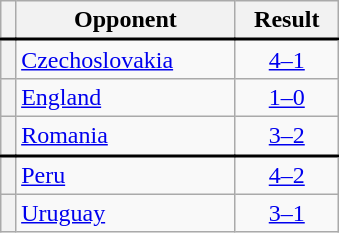<table class="wikitable plainrowheaders" style="text-align:center;margin-left:1em;float:right;clear:right;min-width:226px">
<tr>
<th scope="col"></th>
<th scope="col">Opponent</th>
<th scope="col">Result</th>
</tr>
<tr style="border-top:2px solid black">
<th scope="row" style="text-align:center"></th>
<td align="left"><a href='#'>Czechoslovakia</a></td>
<td><a href='#'>4–1</a></td>
</tr>
<tr>
<th scope="row" style="text-align:center"></th>
<td align="left"><a href='#'>England</a></td>
<td><a href='#'>1–0</a></td>
</tr>
<tr>
<th scope="row" style="text-align:center"></th>
<td align="left"><a href='#'>Romania</a></td>
<td><a href='#'>3–2</a></td>
</tr>
<tr style="border-top:2px solid black">
<th scope="row" style="text-align:center"></th>
<td align="left"><a href='#'>Peru</a></td>
<td><a href='#'>4–2</a></td>
</tr>
<tr>
<th scope="row" style="text-align:center"></th>
<td align="left"><a href='#'>Uruguay</a></td>
<td><a href='#'>3–1</a></td>
</tr>
</table>
